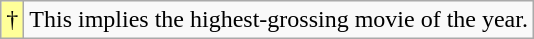<table class="wikitable">
<tr>
<td style="background-color:#FFFF99">†</td>
<td>This implies the highest-grossing movie of the year.</td>
</tr>
</table>
